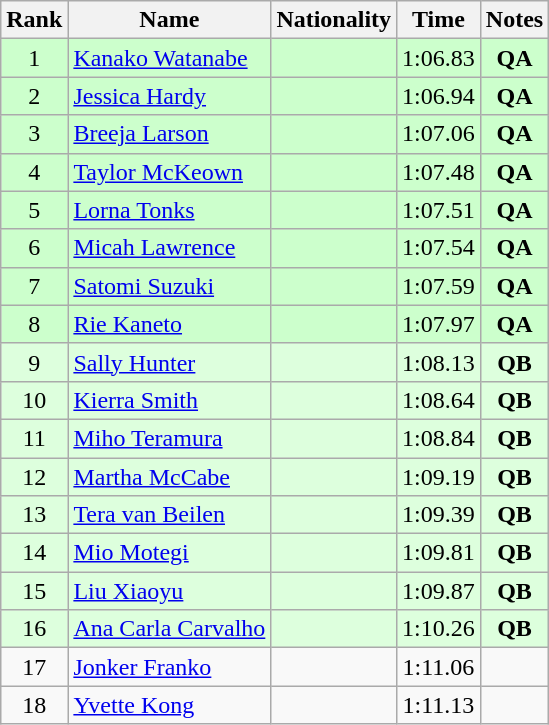<table class="wikitable sortable" style="text-align:center">
<tr>
<th>Rank</th>
<th>Name</th>
<th>Nationality</th>
<th>Time</th>
<th>Notes</th>
</tr>
<tr bgcolor=ccffcc>
<td>1</td>
<td align=left><a href='#'>Kanako Watanabe</a></td>
<td align=left></td>
<td>1:06.83</td>
<td><strong>QA</strong></td>
</tr>
<tr bgcolor=ccffcc>
<td>2</td>
<td align=left><a href='#'>Jessica Hardy</a></td>
<td align=left></td>
<td>1:06.94</td>
<td><strong>QA</strong></td>
</tr>
<tr bgcolor=ccffcc>
<td>3</td>
<td align=left><a href='#'>Breeja Larson</a></td>
<td align=left></td>
<td>1:07.06</td>
<td><strong>QA</strong></td>
</tr>
<tr bgcolor=ccffcc>
<td>4</td>
<td align=left><a href='#'>Taylor McKeown</a></td>
<td align=left></td>
<td>1:07.48</td>
<td><strong>QA</strong></td>
</tr>
<tr bgcolor=ccffcc>
<td>5</td>
<td align=left><a href='#'>Lorna Tonks</a></td>
<td align=left></td>
<td>1:07.51</td>
<td><strong>QA</strong></td>
</tr>
<tr bgcolor=ccffcc>
<td>6</td>
<td align=left><a href='#'>Micah Lawrence</a></td>
<td align=left></td>
<td>1:07.54</td>
<td><strong>QA</strong></td>
</tr>
<tr bgcolor=ccffcc>
<td>7</td>
<td align=left><a href='#'>Satomi Suzuki</a></td>
<td align=left></td>
<td>1:07.59</td>
<td><strong>QA</strong></td>
</tr>
<tr bgcolor=ccffcc>
<td>8</td>
<td align=left><a href='#'>Rie Kaneto</a></td>
<td align=left></td>
<td>1:07.97</td>
<td><strong>QA</strong></td>
</tr>
<tr bgcolor=ddffdd>
<td>9</td>
<td align=left><a href='#'>Sally Hunter</a></td>
<td align=left></td>
<td>1:08.13</td>
<td><strong>QB</strong></td>
</tr>
<tr bgcolor=ddffdd>
<td>10</td>
<td align=left><a href='#'>Kierra Smith</a></td>
<td align=left></td>
<td>1:08.64</td>
<td><strong>QB</strong></td>
</tr>
<tr bgcolor=ddffdd>
<td>11</td>
<td align=left><a href='#'>Miho Teramura</a></td>
<td align=left></td>
<td>1:08.84</td>
<td><strong>QB</strong></td>
</tr>
<tr bgcolor=ddffdd>
<td>12</td>
<td align=left><a href='#'>Martha McCabe</a></td>
<td align=left></td>
<td>1:09.19</td>
<td><strong>QB</strong></td>
</tr>
<tr bgcolor=ddffdd>
<td>13</td>
<td align=left><a href='#'>Tera van Beilen</a></td>
<td align=left></td>
<td>1:09.39</td>
<td><strong>QB</strong></td>
</tr>
<tr bgcolor=ddffdd>
<td>14</td>
<td align=left><a href='#'>Mio Motegi</a></td>
<td align=left></td>
<td>1:09.81</td>
<td><strong>QB</strong></td>
</tr>
<tr bgcolor=ddffdd>
<td>15</td>
<td align=left><a href='#'>Liu Xiaoyu</a></td>
<td align=left></td>
<td>1:09.87</td>
<td><strong>QB</strong></td>
</tr>
<tr bgcolor=ddffdd>
<td>16</td>
<td align=left><a href='#'>Ana Carla Carvalho</a></td>
<td align=left></td>
<td>1:10.26</td>
<td><strong>QB</strong></td>
</tr>
<tr>
<td>17</td>
<td align=left><a href='#'>Jonker Franko</a></td>
<td align=left></td>
<td>1:11.06</td>
<td></td>
</tr>
<tr>
<td>18</td>
<td align=left><a href='#'>Yvette Kong</a></td>
<td align=left></td>
<td>1:11.13</td>
<td></td>
</tr>
</table>
